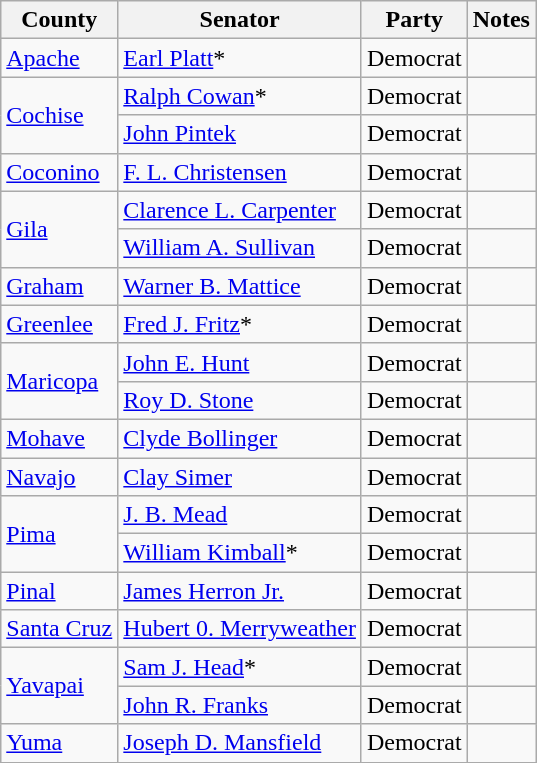<table class=wikitable>
<tr>
<th>County</th>
<th>Senator</th>
<th>Party</th>
<th>Notes</th>
</tr>
<tr>
<td><a href='#'>Apache</a></td>
<td><a href='#'>Earl Platt</a>*</td>
<td>Democrat</td>
<td></td>
</tr>
<tr>
<td rowspan="2"><a href='#'>Cochise</a></td>
<td><a href='#'>Ralph Cowan</a>*</td>
<td>Democrat</td>
<td></td>
</tr>
<tr>
<td><a href='#'>John Pintek</a></td>
<td>Democrat</td>
<td></td>
</tr>
<tr>
<td><a href='#'>Coconino</a></td>
<td><a href='#'>F. L. Christensen</a></td>
<td>Democrat</td>
<td></td>
</tr>
<tr>
<td rowspan="2"><a href='#'>Gila</a></td>
<td><a href='#'>Clarence L. Carpenter</a></td>
<td>Democrat</td>
<td></td>
</tr>
<tr>
<td><a href='#'>William A. Sullivan</a></td>
<td>Democrat</td>
<td></td>
</tr>
<tr>
<td><a href='#'>Graham</a></td>
<td><a href='#'>Warner B. Mattice</a></td>
<td>Democrat</td>
<td></td>
</tr>
<tr>
<td><a href='#'>Greenlee</a></td>
<td><a href='#'>Fred J. Fritz</a>*</td>
<td>Democrat</td>
<td></td>
</tr>
<tr>
<td rowspan="2"><a href='#'>Maricopa</a></td>
<td><a href='#'>John E. Hunt</a></td>
<td>Democrat</td>
<td></td>
</tr>
<tr>
<td><a href='#'>Roy D. Stone</a></td>
<td>Democrat</td>
<td></td>
</tr>
<tr>
<td><a href='#'>Mohave</a></td>
<td><a href='#'>Clyde Bollinger</a></td>
<td>Democrat</td>
<td></td>
</tr>
<tr>
<td><a href='#'>Navajo</a></td>
<td><a href='#'>Clay Simer</a></td>
<td>Democrat</td>
<td></td>
</tr>
<tr>
<td rowspan="2"><a href='#'>Pima</a></td>
<td><a href='#'>J. B. Mead</a></td>
<td>Democrat</td>
<td></td>
</tr>
<tr>
<td><a href='#'>William Kimball</a>*</td>
<td>Democrat</td>
<td></td>
</tr>
<tr>
<td><a href='#'>Pinal</a></td>
<td><a href='#'>James Herron Jr.</a></td>
<td>Democrat</td>
<td></td>
</tr>
<tr>
<td><a href='#'>Santa Cruz</a></td>
<td><a href='#'>Hubert 0. Merryweather</a></td>
<td>Democrat</td>
<td></td>
</tr>
<tr>
<td rowspan="2"><a href='#'>Yavapai</a></td>
<td><a href='#'>Sam J. Head</a>*</td>
<td>Democrat</td>
<td></td>
</tr>
<tr>
<td><a href='#'>John R. Franks</a></td>
<td>Democrat</td>
<td></td>
</tr>
<tr>
<td><a href='#'>Yuma</a></td>
<td><a href='#'>Joseph D. Mansfield</a></td>
<td>Democrat</td>
<td></td>
</tr>
<tr>
</tr>
</table>
